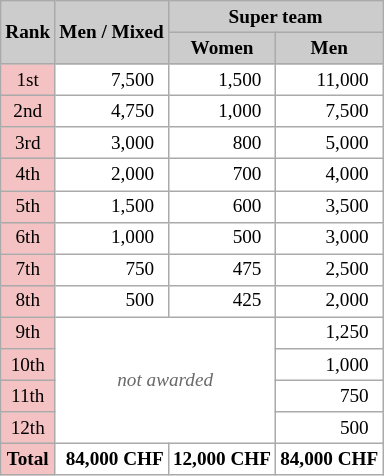<table class="wikitable" style="background:#fff; font-size:80%">
<tr style="background:#ccc; text-align:center;">
<th rowspan="2" style="background:#ccc;">Rank</th>
<th rowspan="2" style="background:#ccc;">Men / Mixed</th>
<th colspan="2" style="background:#ccc;">Super team</th>
</tr>
<tr style="background:#ccc; text-align:center;">
<th style="background:#ccc;">Women</th>
<th style="background:#ccc;">Men</th>
</tr>
<tr>
<td bgcolor=#F4C2C2 align=center>1st</td>
<td align=right>7,500  </td>
<td align=right>1,500  </td>
<td align=right>11,000  </td>
</tr>
<tr>
<td bgcolor=#F4C2C2 align=center>2nd</td>
<td align=right>4,750  </td>
<td align=right>1,000  </td>
<td align=right>7,500   </td>
</tr>
<tr>
<td bgcolor=#F4C2C2 align=center>3rd</td>
<td align=right>3,000  </td>
<td align=right>800  </td>
<td align=right>5,000  </td>
</tr>
<tr>
<td bgcolor=#F4C2C2 align=center>4th</td>
<td align=right>2,000  </td>
<td align=right>700  </td>
<td align=right>4,000  </td>
</tr>
<tr>
<td bgcolor=#F4C2C2 align=center>5th</td>
<td align=right>1,500  </td>
<td align=right>600  </td>
<td align=right>3,500  </td>
</tr>
<tr>
<td bgcolor=#F4C2C2 align=center>6th</td>
<td align=right>1,000  </td>
<td align=right>500  </td>
<td align=right>3,000  </td>
</tr>
<tr>
<td bgcolor=#F4C2C2 align=center>7th</td>
<td align=right>750  </td>
<td align=right>475  </td>
<td align=right>2,500  </td>
</tr>
<tr>
<td bgcolor=#F4C2C2 align=center>8th</td>
<td align=right>500  </td>
<td align=right>425  </td>
<td align=right>2,000  </td>
</tr>
<tr>
<td bgcolor=#F4C2C2 align=center>9th</td>
<td align=center rowspan=4 colspan=2 style=color:#696969><em>not awarded</em></td>
<td align=right>1,250  </td>
</tr>
<tr>
<td bgcolor=#F4C2C2 align=center>10th</td>
<td align=right>1,000  </td>
</tr>
<tr>
<td bgcolor=#F4C2C2 align=center>11th</td>
<td align=right>750  </td>
</tr>
<tr>
<td bgcolor=#F4C2C2 align=center>12th</td>
<td align=right>500  </td>
</tr>
<tr>
<td bgcolor=#F4C2C2 align=center bgcolor=#F0EAD6><strong>Total</strong></td>
<td align=right><strong>84,000 CHF</strong></td>
<td align=right><strong>12,000 CHF</strong></td>
<td align=right><strong>84,000 CHF</strong></td>
</tr>
</table>
